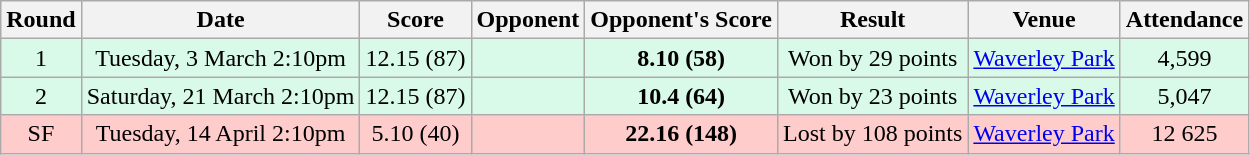<table class="wikitable">
<tr>
<th>Round</th>
<th>Date</th>
<th>Score</th>
<th>Opponent</th>
<th>Opponent's Score</th>
<th>Result</th>
<th>Venue</th>
<th>Attendance</th>
</tr>
<tr align="center" style="background:#d9f9e9;">
<td>1</td>
<td>Tuesday, 3 March 2:10pm</td>
<td>12.15 (87)</td>
<td></td>
<td><strong>8.10 (58)</strong></td>
<td>Won by 29 points</td>
<td><a href='#'>Waverley Park</a></td>
<td>4,599</td>
</tr>
<tr align="center" style="background:#d9f9e9;">
<td>2</td>
<td>Saturday, 21 March 2:10pm</td>
<td>12.15 (87)</td>
<td></td>
<td><strong>10.4 (64)</strong></td>
<td>Won by 23 points</td>
<td><a href='#'>Waverley Park</a></td>
<td>5,047</td>
</tr>
<tr align="center" style="background:#fcc;">
<td>SF</td>
<td>Tuesday, 14 April 2:10pm</td>
<td>5.10 (40)</td>
<td></td>
<td><strong>22.16 (148)</strong></td>
<td>Lost by 108 points</td>
<td><a href='#'>Waverley Park</a></td>
<td>12 625</td>
</tr>
</table>
